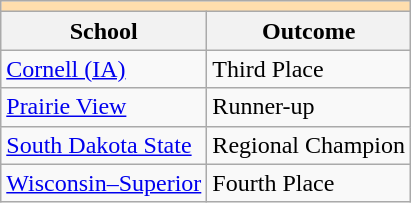<table class="wikitable" style="float:left; margin-right:1em;">
<tr>
<th colspan="3" style="background:#ffdead;"></th>
</tr>
<tr>
<th>School</th>
<th>Outcome</th>
</tr>
<tr>
<td><a href='#'>Cornell (IA)</a></td>
<td>Third Place</td>
</tr>
<tr>
<td><a href='#'>Prairie View</a></td>
<td>Runner-up</td>
</tr>
<tr>
<td><a href='#'>South Dakota State</a></td>
<td>Regional Champion</td>
</tr>
<tr>
<td><a href='#'>Wisconsin–Superior</a></td>
<td>Fourth Place</td>
</tr>
</table>
